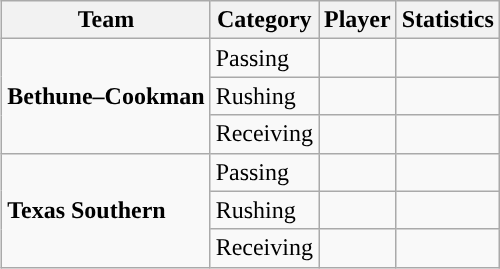<table class="wikitable" style="float: right;">
<tr>
<th>Team</th>
<th>Category</th>
<th>Player</th>
<th>Statistics</th>
</tr>
<tr>
<td rowspan=3><strong>Bethune–Cookman</strong></td>
<td>Passing</td>
<td></td>
<td></td>
</tr>
<tr>
<td>Rushing</td>
<td></td>
<td></td>
</tr>
<tr>
<td>Receiving</td>
<td></td>
<td></td>
</tr>
<tr>
<td rowspan=3><strong>Texas Southern</strong></td>
<td>Passing</td>
<td></td>
<td></td>
</tr>
<tr>
<td>Rushing</td>
<td></td>
<td></td>
</tr>
<tr>
<td>Receiving</td>
<td></td>
<td></td>
</tr>
</table>
